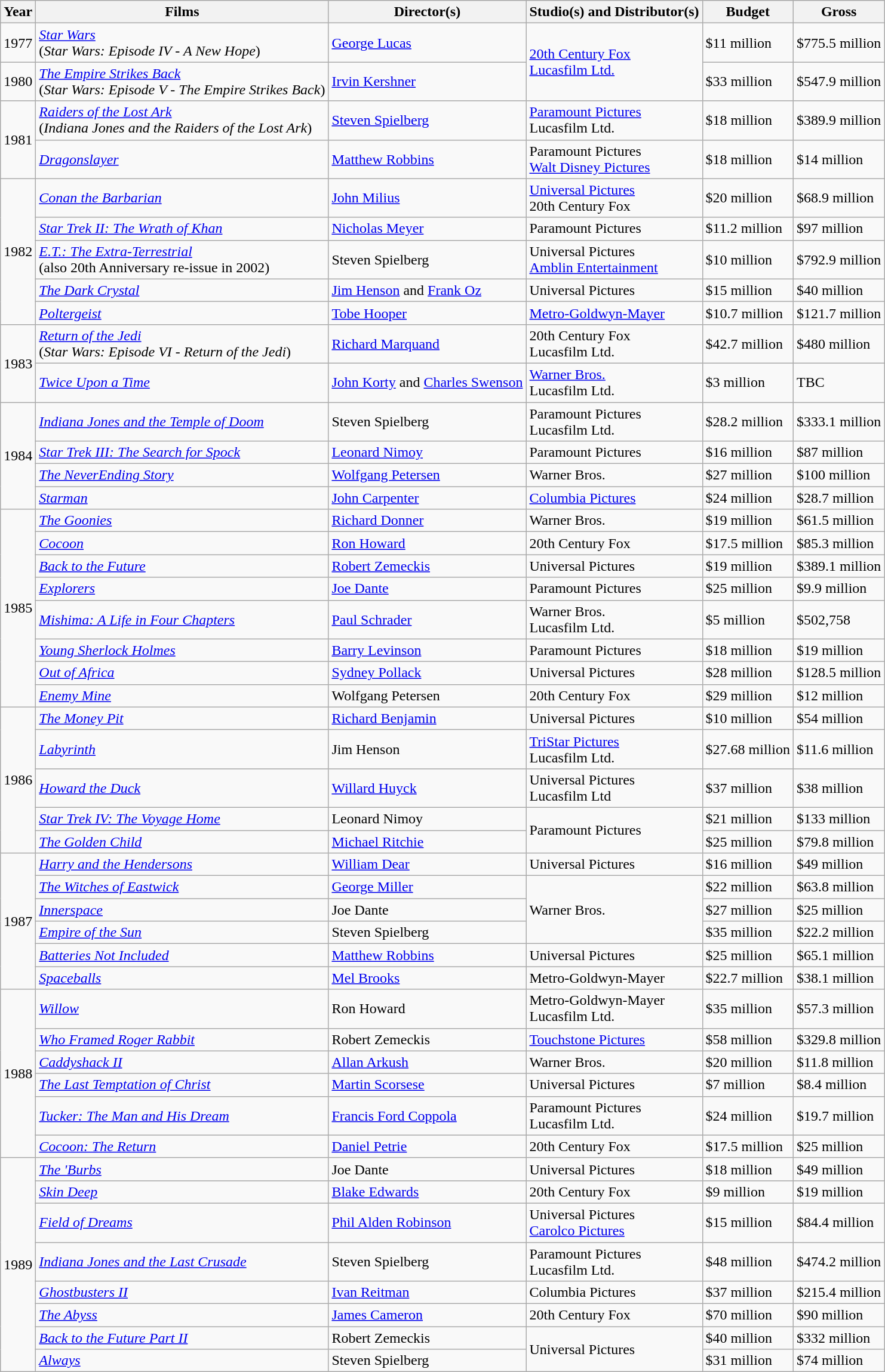<table class="wikitable">
<tr>
<th>Year</th>
<th>Films</th>
<th>Director(s)</th>
<th>Studio(s) and Distributor(s)</th>
<th>Budget</th>
<th>Gross</th>
</tr>
<tr>
<td>1977</td>
<td><em><a href='#'>Star Wars</a></em><br>(<em>Star Wars: Episode IV - A New Hope</em>)</td>
<td><a href='#'>George Lucas</a></td>
<td rowspan="2"><a href='#'>20th Century Fox</a><br><a href='#'>Lucasfilm Ltd.</a></td>
<td>$11 million</td>
<td>$775.5 million</td>
</tr>
<tr>
<td>1980</td>
<td><em><a href='#'>The Empire Strikes Back</a></em><br>(<em>Star Wars: Episode V - The Empire Strikes Back</em>)</td>
<td><a href='#'>Irvin Kershner</a></td>
<td>$33 million</td>
<td>$547.9 million</td>
</tr>
<tr>
<td rowspan="2">1981</td>
<td><em><a href='#'>Raiders of the Lost Ark</a></em><br>(<em>Indiana Jones and the Raiders of the Lost Ark</em>)</td>
<td><a href='#'>Steven Spielberg</a></td>
<td><a href='#'>Paramount Pictures</a><br>Lucasfilm Ltd.</td>
<td>$18 million</td>
<td>$389.9 million</td>
</tr>
<tr>
<td><em><a href='#'>Dragonslayer</a></em></td>
<td><a href='#'>Matthew Robbins</a></td>
<td>Paramount Pictures<br><a href='#'>Walt Disney Pictures</a></td>
<td>$18 million</td>
<td>$14 million</td>
</tr>
<tr>
<td rowspan="5">1982</td>
<td><em><a href='#'>Conan the Barbarian</a></em></td>
<td><a href='#'>John Milius</a></td>
<td><a href='#'>Universal Pictures</a><br>20th Century Fox</td>
<td>$20 million</td>
<td>$68.9 million</td>
</tr>
<tr>
<td><em><a href='#'>Star Trek II: The Wrath of Khan</a></em></td>
<td><a href='#'>Nicholas Meyer</a></td>
<td>Paramount Pictures</td>
<td>$11.2 million</td>
<td>$97 million</td>
</tr>
<tr>
<td><em><a href='#'>E.T.: The Extra-Terrestrial</a></em><br>(also 20th Anniversary re-issue in 2002)</td>
<td>Steven Spielberg</td>
<td>Universal Pictures<br><a href='#'>Amblin Entertainment</a></td>
<td>$10 million</td>
<td>$792.9 million</td>
</tr>
<tr>
<td><em><a href='#'>The Dark Crystal</a></em></td>
<td><a href='#'>Jim Henson</a> and <a href='#'>Frank Oz</a></td>
<td>Universal Pictures</td>
<td>$15 million</td>
<td>$40 million</td>
</tr>
<tr>
<td><em><a href='#'>Poltergeist</a></em></td>
<td><a href='#'>Tobe Hooper</a></td>
<td><a href='#'>Metro-Goldwyn-Mayer</a></td>
<td>$10.7 million</td>
<td>$121.7 million</td>
</tr>
<tr>
<td rowspan="2">1983</td>
<td><em><a href='#'>Return of the Jedi</a></em><br>(<em>Star Wars: Episode VI - Return of the Jedi</em>)</td>
<td><a href='#'>Richard Marquand</a></td>
<td>20th Century Fox<br>Lucasfilm Ltd.</td>
<td>$42.7 million</td>
<td>$480 million</td>
</tr>
<tr>
<td><em><a href='#'>Twice Upon a Time</a></em></td>
<td><a href='#'>John Korty</a> and <a href='#'>Charles Swenson</a></td>
<td><a href='#'>Warner Bros.</a><br>Lucasfilm Ltd.</td>
<td>$3 million</td>
<td>TBC</td>
</tr>
<tr>
<td rowspan="4">1984</td>
<td><em><a href='#'>Indiana Jones and the Temple of Doom</a></em></td>
<td>Steven Spielberg</td>
<td>Paramount Pictures<br>Lucasfilm Ltd.</td>
<td>$28.2 million</td>
<td>$333.1 million</td>
</tr>
<tr>
<td><em><a href='#'>Star Trek III: The Search for Spock</a></em></td>
<td><a href='#'>Leonard Nimoy</a></td>
<td>Paramount Pictures</td>
<td>$16 million</td>
<td>$87 million</td>
</tr>
<tr>
<td><em><a href='#'>The NeverEnding Story</a></em></td>
<td><a href='#'>Wolfgang Petersen</a></td>
<td>Warner Bros.</td>
<td>$27 million</td>
<td>$100 million</td>
</tr>
<tr>
<td><em><a href='#'>Starman</a></em></td>
<td><a href='#'>John Carpenter</a></td>
<td><a href='#'>Columbia Pictures</a></td>
<td>$24 million</td>
<td>$28.7 million</td>
</tr>
<tr>
<td rowspan="8">1985</td>
<td><em><a href='#'>The Goonies</a></em></td>
<td><a href='#'>Richard Donner</a></td>
<td>Warner Bros.</td>
<td>$19 million</td>
<td>$61.5 million</td>
</tr>
<tr>
<td><em><a href='#'>Cocoon</a></em></td>
<td><a href='#'>Ron Howard</a></td>
<td>20th Century Fox</td>
<td>$17.5 million</td>
<td>$85.3 million</td>
</tr>
<tr>
<td><em><a href='#'>Back to the Future</a></em></td>
<td><a href='#'>Robert Zemeckis</a></td>
<td>Universal Pictures</td>
<td>$19 million</td>
<td>$389.1 million</td>
</tr>
<tr>
<td><em><a href='#'>Explorers</a></em></td>
<td><a href='#'>Joe Dante</a></td>
<td>Paramount Pictures</td>
<td>$25 million</td>
<td>$9.9 million</td>
</tr>
<tr>
<td><em><a href='#'>Mishima: A Life in Four Chapters</a></em></td>
<td><a href='#'>Paul Schrader</a></td>
<td>Warner Bros.<br>Lucasfilm Ltd.</td>
<td>$5 million</td>
<td>$502,758</td>
</tr>
<tr>
<td><em><a href='#'>Young Sherlock Holmes</a></em></td>
<td><a href='#'>Barry Levinson</a></td>
<td>Paramount Pictures</td>
<td>$18 million</td>
<td>$19 million</td>
</tr>
<tr>
<td><em><a href='#'>Out of Africa</a></em></td>
<td><a href='#'>Sydney Pollack</a></td>
<td>Universal Pictures</td>
<td>$28 million</td>
<td>$128.5 million</td>
</tr>
<tr>
<td><em><a href='#'>Enemy Mine</a></em></td>
<td>Wolfgang Petersen</td>
<td>20th Century Fox</td>
<td>$29 million</td>
<td>$12 million</td>
</tr>
<tr>
<td rowspan="5">1986</td>
<td><em><a href='#'>The Money Pit</a></em></td>
<td><a href='#'>Richard Benjamin</a></td>
<td>Universal Pictures</td>
<td>$10 million</td>
<td>$54 million</td>
</tr>
<tr>
<td><em><a href='#'>Labyrinth</a></em></td>
<td>Jim Henson</td>
<td><a href='#'>TriStar Pictures</a><br>Lucasfilm Ltd.</td>
<td>$27.68 million</td>
<td>$11.6 million</td>
</tr>
<tr>
<td><em><a href='#'>Howard the Duck</a></em></td>
<td><a href='#'>Willard Huyck</a></td>
<td>Universal Pictures<br>Lucasfilm Ltd</td>
<td>$37 million</td>
<td>$38 million</td>
</tr>
<tr>
<td><em><a href='#'>Star Trek IV: The Voyage Home</a></em></td>
<td>Leonard Nimoy</td>
<td rowspan="2">Paramount Pictures</td>
<td>$21 million</td>
<td>$133 million</td>
</tr>
<tr>
<td><em><a href='#'>The Golden Child</a></em></td>
<td><a href='#'>Michael Ritchie</a></td>
<td>$25 million</td>
<td>$79.8 million</td>
</tr>
<tr>
<td rowspan="6">1987</td>
<td><em><a href='#'>Harry and the Hendersons</a></em></td>
<td><a href='#'>William Dear</a></td>
<td>Universal Pictures</td>
<td>$16 million</td>
<td>$49 million</td>
</tr>
<tr>
<td><em><a href='#'>The Witches of Eastwick</a></em></td>
<td><a href='#'>George Miller</a></td>
<td rowspan="3">Warner Bros.</td>
<td>$22 million</td>
<td>$63.8 million</td>
</tr>
<tr>
<td><em><a href='#'>Innerspace</a></em></td>
<td>Joe Dante</td>
<td>$27 million</td>
<td>$25 million</td>
</tr>
<tr>
<td><em><a href='#'>Empire of the Sun</a></em></td>
<td>Steven Spielberg</td>
<td>$35 million</td>
<td>$22.2 million</td>
</tr>
<tr>
<td><em><a href='#'>Batteries Not Included</a></em></td>
<td><a href='#'>Matthew Robbins</a></td>
<td>Universal Pictures</td>
<td>$25 million</td>
<td>$65.1 million</td>
</tr>
<tr>
<td><em><a href='#'>Spaceballs</a></em></td>
<td><a href='#'>Mel Brooks</a></td>
<td>Metro-Goldwyn-Mayer</td>
<td>$22.7 million</td>
<td>$38.1 million</td>
</tr>
<tr>
<td rowspan="6">1988</td>
<td><em><a href='#'>Willow</a></em></td>
<td>Ron Howard</td>
<td>Metro-Goldwyn-Mayer<br>Lucasfilm Ltd.</td>
<td>$35 million</td>
<td>$57.3 million</td>
</tr>
<tr>
<td><em><a href='#'>Who Framed Roger Rabbit</a></em></td>
<td>Robert Zemeckis</td>
<td><a href='#'>Touchstone Pictures</a></td>
<td>$58 million</td>
<td>$329.8 million</td>
</tr>
<tr>
<td><em><a href='#'>Caddyshack II</a></em></td>
<td><a href='#'>Allan Arkush</a></td>
<td>Warner Bros.</td>
<td>$20 million</td>
<td>$11.8 million</td>
</tr>
<tr>
<td><em><a href='#'>The Last Temptation of Christ</a></em></td>
<td><a href='#'>Martin Scorsese</a></td>
<td>Universal Pictures</td>
<td>$7 million</td>
<td>$8.4 million</td>
</tr>
<tr>
<td><em><a href='#'>Tucker: The Man and His Dream</a></em></td>
<td><a href='#'>Francis Ford Coppola</a></td>
<td>Paramount Pictures<br>Lucasfilm Ltd.</td>
<td>$24 million</td>
<td>$19.7 million</td>
</tr>
<tr>
<td><em><a href='#'>Cocoon: The Return</a></em></td>
<td><a href='#'>Daniel Petrie</a></td>
<td>20th Century Fox</td>
<td>$17.5 million</td>
<td>$25 million</td>
</tr>
<tr>
<td rowspan="8">1989</td>
<td><em><a href='#'>The 'Burbs</a></em></td>
<td>Joe Dante</td>
<td>Universal Pictures</td>
<td>$18 million</td>
<td>$49 million</td>
</tr>
<tr>
<td><em><a href='#'>Skin Deep</a></em></td>
<td><a href='#'>Blake Edwards</a></td>
<td>20th Century Fox</td>
<td>$9 million</td>
<td>$19 million</td>
</tr>
<tr>
<td><em><a href='#'>Field of Dreams</a></em></td>
<td><a href='#'>Phil Alden Robinson</a></td>
<td>Universal Pictures<br><a href='#'>Carolco Pictures</a></td>
<td>$15 million</td>
<td>$84.4 million</td>
</tr>
<tr>
<td><em><a href='#'>Indiana Jones and the Last Crusade</a></em></td>
<td>Steven Spielberg</td>
<td>Paramount Pictures<br>Lucasfilm Ltd.</td>
<td>$48 million</td>
<td>$474.2 million</td>
</tr>
<tr>
<td><em><a href='#'>Ghostbusters II</a></em></td>
<td><a href='#'>Ivan Reitman</a></td>
<td>Columbia Pictures</td>
<td>$37 million</td>
<td>$215.4 million</td>
</tr>
<tr>
<td><em><a href='#'>The Abyss</a></em></td>
<td><a href='#'>James Cameron</a></td>
<td>20th Century Fox</td>
<td>$70 million</td>
<td>$90 million</td>
</tr>
<tr>
<td><em><a href='#'>Back to the Future Part II</a></em></td>
<td>Robert Zemeckis</td>
<td rowspan="2">Universal Pictures</td>
<td>$40 million</td>
<td>$332 million</td>
</tr>
<tr>
<td><em><a href='#'>Always</a></em></td>
<td>Steven Spielberg</td>
<td>$31 million</td>
<td>$74 million</td>
</tr>
</table>
